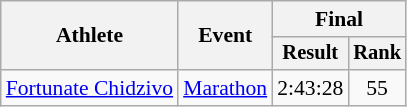<table class="wikitable" style="font-size:90%">
<tr>
<th rowspan="2">Athlete</th>
<th rowspan="2">Event</th>
<th colspan="2">Final</th>
</tr>
<tr style="font-size:95%">
<th>Result</th>
<th>Rank</th>
</tr>
<tr align=center>
<td align=left><a href='#'>Fortunate Chidzivo</a></td>
<td align=left><a href='#'>Marathon</a></td>
<td>2:43:28</td>
<td>55</td>
</tr>
</table>
